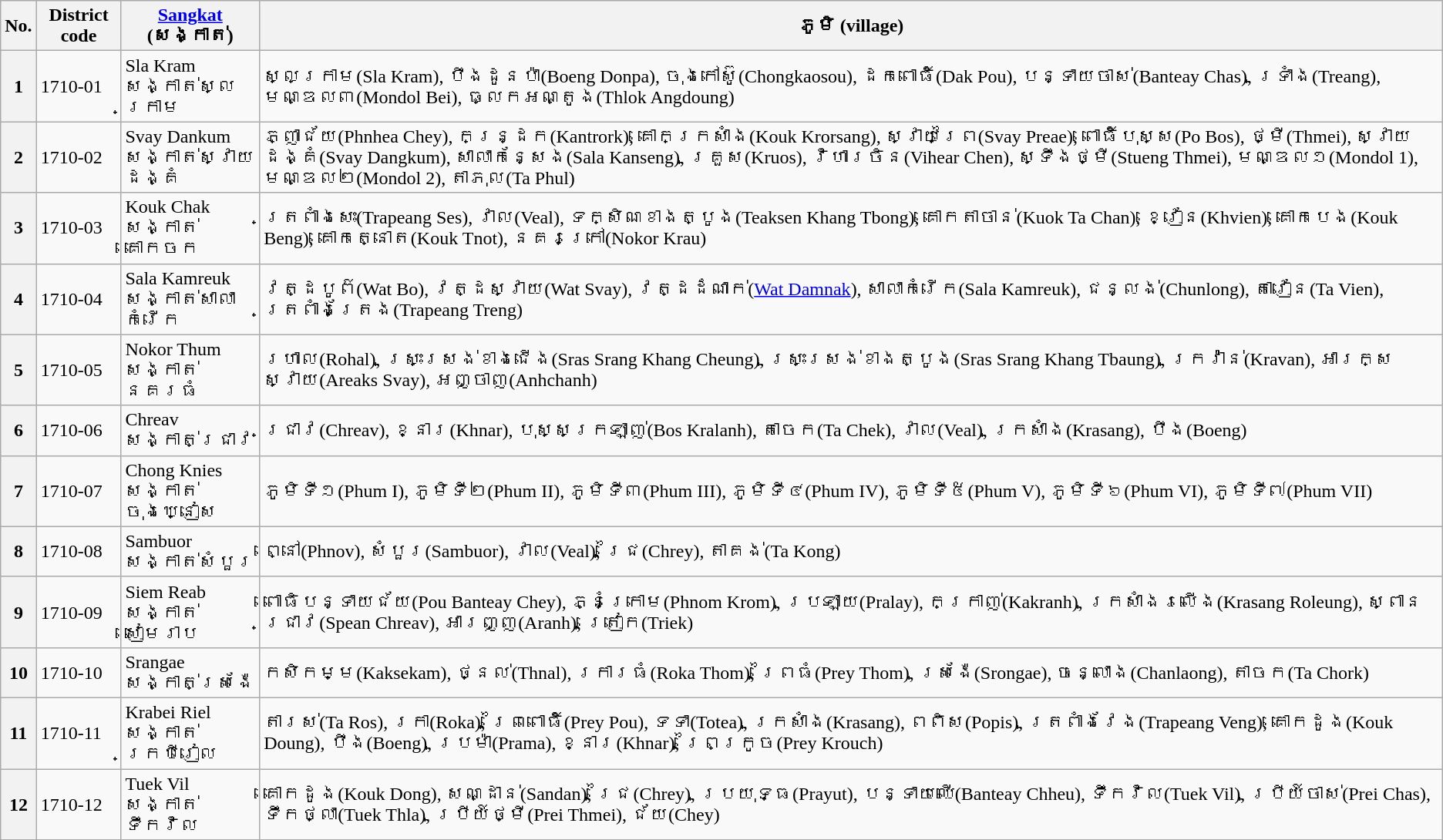<table class="wikitable">
<tr>
<th>No.</th>
<th>District code</th>
<th><a href='#'>Sangkat</a> (សង្កាត់)</th>
<th>ភូមិ (village)</th>
</tr>
<tr>
<th>1</th>
<td>1710-01</td>
<td>Sla Kram<br> សង្កាត់ស្លក្រាម</td>
<td>ស្លក្រាម(Sla Kram), បឹងដូនប៉ា(Boeng Donpa), ចុងកៅស៊ូ(Chongkaosou), ដកពោធិ៍(Dak Pou), បន្ទាយចាស់(Banteay Chas), ទ្រាំង(Treang), មណ្ឌល៣(Mondol Bei), ធ្លកអណ្តូង(Thlok Angdoung)</td>
</tr>
<tr>
<th>2</th>
<td>1710-02</td>
<td>Svay Dankum<br> សង្កាត់ស្វាយដង្គំ</td>
<td>ភ្ញាជ័យ(Phnhea Chey), កន្ដ្រក(Kantrork), គោកក្រសាំង(Kouk Krorsang), ស្វាយព្រៃ(Svay Preae), ពោធិ៍បុស្ស(Po Bos), ថ្មី(Thmei), ស្វាយដង្គំ(Svay Dangkum), សាលាកន្សែង(Sala Kanseng), គ្រួស(Kruos), វិហារចិន(Vihear Chen), ស្ទឹងថ្មី(Stueng Thmei), មណ្ឌល១(Mondol 1), មណ្ឌល២(Mondol 2), តាភុល(Ta Phul)</td>
</tr>
<tr>
<th>3</th>
<td>1710-03</td>
<td>Kouk Chak<br> សង្កាត់គោកចក</td>
<td>ត្រពាំងសេះ(Trapeang Ses), វាល(Veal), ទក្សិណខាងត្បូង(Teaksen Khang Tbong), គោកតាចាន់(Kuok Ta Chan), ខ្វៀន(Khvien), គោកបេង(Kouk Beng), គោកត្នោត(Kouk Tnot), 	នគរក្រៅ(Nokor Krau)</td>
</tr>
<tr>
<th>4</th>
<td>1710-04</td>
<td>Sala Kamreuk<br>សង្កាត់សាលាកំរើក</td>
<td>វត្ដបូព៌(Wat Bo), វត្ដស្វាយ(Wat Svay), វត្ដដំណាក់(<a href='#'>Wat Damnak</a>), សាលាកំរើក(Sala Kamreuk), ជន្លង់(Chunlong), តាវៀន(Ta Vien), ត្រពាំងត្រែង(Trapeang Treng)</td>
</tr>
<tr>
<th>5</th>
<td>1710-05</td>
<td>Nokor Thum<br>សង្កាត់នគរធំ</td>
<td>រហាល(Rohal), ស្រះស្រង់ខាងជើង(Sras Srang Khang Cheung), ស្រះស្រង់ខាងត្បូង(Sras Srang Khang Tbaung), ក្រវ៉ាន់(Kravan), អារក្សស្វាយ(Areaks Svay), អញ្ចាញ(Anhchanh)</td>
</tr>
<tr>
<th>6</th>
<td>1710-06</td>
<td>Chreav<br>សង្កាត់ជ្រាវ</td>
<td>ជ្រាវ(Chreav), ខ្នារ(Khnar), បុស្សក្រឡាញ់(Bos Kralanh), តាចេក(Ta Chek), វាល(Veal), ក្រសាំង(Krasang), បឹង(Boeng)</td>
</tr>
<tr>
<th>7</th>
<td>1710-07</td>
<td>Chong Knies<br>សង្កាត់ចុងឃ្នៀស</td>
<td>ភូមិទី១(Phum I), ភូមិទី២(Phum II), ភូមិទី៣(Phum III), ភូមិទី៤(Phum IV), ភូមិទី៥(Phum V), ភូមិទី៦(Phum VI), ភូមិទី៧(Phum VII)</td>
</tr>
<tr>
<th>8</th>
<td>1710-08</td>
<td>Sambuor<br>សង្កាត់សំបួរ</td>
<td>ព្នៅ(Phnov), សំបួរ(Sambuor), វាល(Veal), ជ្រៃ(Chrey), តាគង់(Ta Kong)</td>
</tr>
<tr>
<th>9</th>
<td>1710-09</td>
<td>Siem Reab<br>សង្កាត់សៀមរាប</td>
<td>ពោធិបន្ទាយជ័យ(Pou Banteay Chey), ភ្នំក្រោម(Phnom Krom), ប្រឡាយ(Pralay), កក្រាញ់(Kakranh), ក្រសាំងរលើង(Krasang Roleung), ស្ពានជ្រាវ(Spean Chreav), អារញ្ញ(Aranh), ត្រៀក(Triek)</td>
</tr>
<tr>
<th>10</th>
<td>1710-10</td>
<td>Srangae<br> សង្កាត់ស្រង៉ែ</td>
<td>កសិកម្ម(Kaksekam), ថ្នល់(Thnal), រការធំ(Roka Thom), ព្រៃធំ(Prey Thom), ស្រង៉ែ(Srongae), ចន្លោង(Chanlaong), តាចក(Ta Chork)</td>
</tr>
<tr>
<th>11</th>
<td>1710-11</td>
<td>Krabei Riel<br>សង្កាត់ក្របីរៀល</td>
<td>តារស់(Ta Ros), រកា(Roka), ព្រៃពោធិ៍(Prey Pou), ទទា(Totea), ក្រសាំង(Krasang), ពពិស(Popis), ត្រពាំងវែង(Trapeang Veng), គោកដូង(Kouk Doung), បឹង(Boeng), ប្រម៉ា(Prama), ខ្នារ(Khnar), ព្រៃក្រូច(Prey Krouch)</td>
</tr>
<tr>
<th>12</th>
<td>1710-12</td>
<td>Tuek Vil<br>សង្កាត់ទឹកវិល</td>
<td>គោកដូង(Kouk Dong), សណ្ដាន់(Sandan), ជ្រៃ(Chrey), ប្រយុទ្ធ(Prayut), បន្ទាយឈើ(Banteay Chheu), ទឹកវិល(Tuek Vil), ប្រីយ៍ចាស់(Prei Chas), ទឹកថ្លា(Tuek Thla), ប្រីយ៍ថ្មី(Prei Thmei), ជ័យ(Chey)</td>
</tr>
</table>
